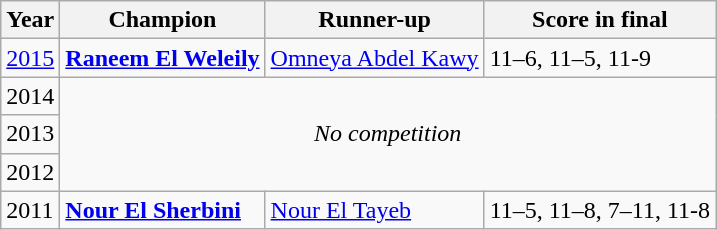<table class="wikitable">
<tr>
<th>Year</th>
<th>Champion</th>
<th>Runner-up</th>
<th>Score in final</th>
</tr>
<tr>
<td><a href='#'>2015</a></td>
<td> <strong><a href='#'>Raneem El Weleily</a></strong></td>
<td> <a href='#'>Omneya Abdel Kawy</a></td>
<td>11–6, 11–5, 11-9</td>
</tr>
<tr>
<td>2014</td>
<td rowspan=3 colspan=3 align="center"><em>No competition</em></td>
</tr>
<tr>
<td>2013</td>
</tr>
<tr>
<td>2012</td>
</tr>
<tr>
<td>2011</td>
<td> <strong><a href='#'>Nour El Sherbini</a></strong></td>
<td> <a href='#'>Nour El Tayeb</a></td>
<td>11–5, 11–8, 7–11, 11-8</td>
</tr>
</table>
